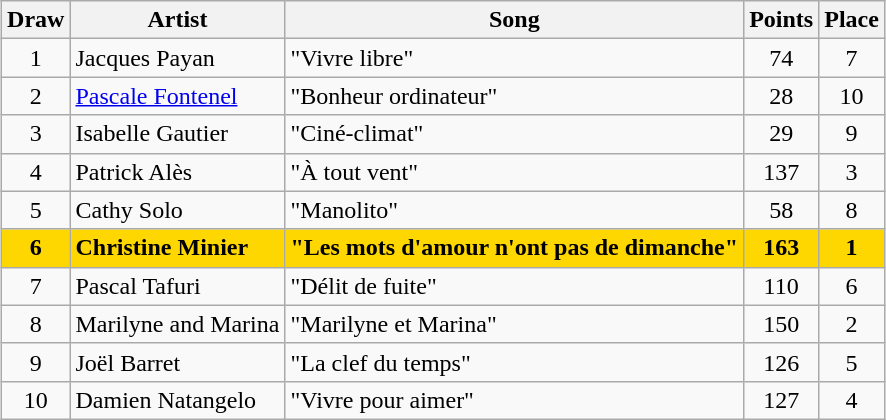<table class="sortable wikitable" style="margin: 1em auto 1em auto; text-align:center">
<tr>
<th>Draw</th>
<th>Artist</th>
<th>Song</th>
<th>Points</th>
<th>Place</th>
</tr>
<tr>
<td>1</td>
<td align="left">Jacques Payan</td>
<td align="left">"Vivre libre"</td>
<td>74</td>
<td>7</td>
</tr>
<tr>
<td>2</td>
<td align="left"><a href='#'>Pascale Fontenel</a></td>
<td align="left">"Bonheur ordinateur"</td>
<td>28</td>
<td>10</td>
</tr>
<tr>
<td>3</td>
<td align="left">Isabelle Gautier</td>
<td align="left">"Ciné-climat"</td>
<td>29</td>
<td>9</td>
</tr>
<tr>
<td>4</td>
<td align="left">Patrick Alès</td>
<td align="left">"À tout vent"</td>
<td>137</td>
<td>3</td>
</tr>
<tr>
<td>5</td>
<td align="left">Cathy Solo</td>
<td align="left">"Manolito"</td>
<td>58</td>
<td>8</td>
</tr>
<tr style="font-weight:bold; background:gold;">
<td>6</td>
<td align="left">Christine Minier</td>
<td align="left">"Les mots d'amour n'ont pas de dimanche"</td>
<td>163</td>
<td>1</td>
</tr>
<tr>
<td>7</td>
<td align="left">Pascal Tafuri</td>
<td align="left">"Délit de fuite"</td>
<td>110</td>
<td>6</td>
</tr>
<tr>
<td>8</td>
<td align="left">Marilyne and Marina</td>
<td align="left">"Marilyne et Marina"</td>
<td>150</td>
<td>2</td>
</tr>
<tr>
<td>9</td>
<td align="left">Joël Barret</td>
<td align="left">"La clef du temps"</td>
<td>126</td>
<td>5</td>
</tr>
<tr>
<td>10</td>
<td align="left">Damien Natangelo</td>
<td align="left">"Vivre pour aimer"</td>
<td>127</td>
<td>4</td>
</tr>
</table>
